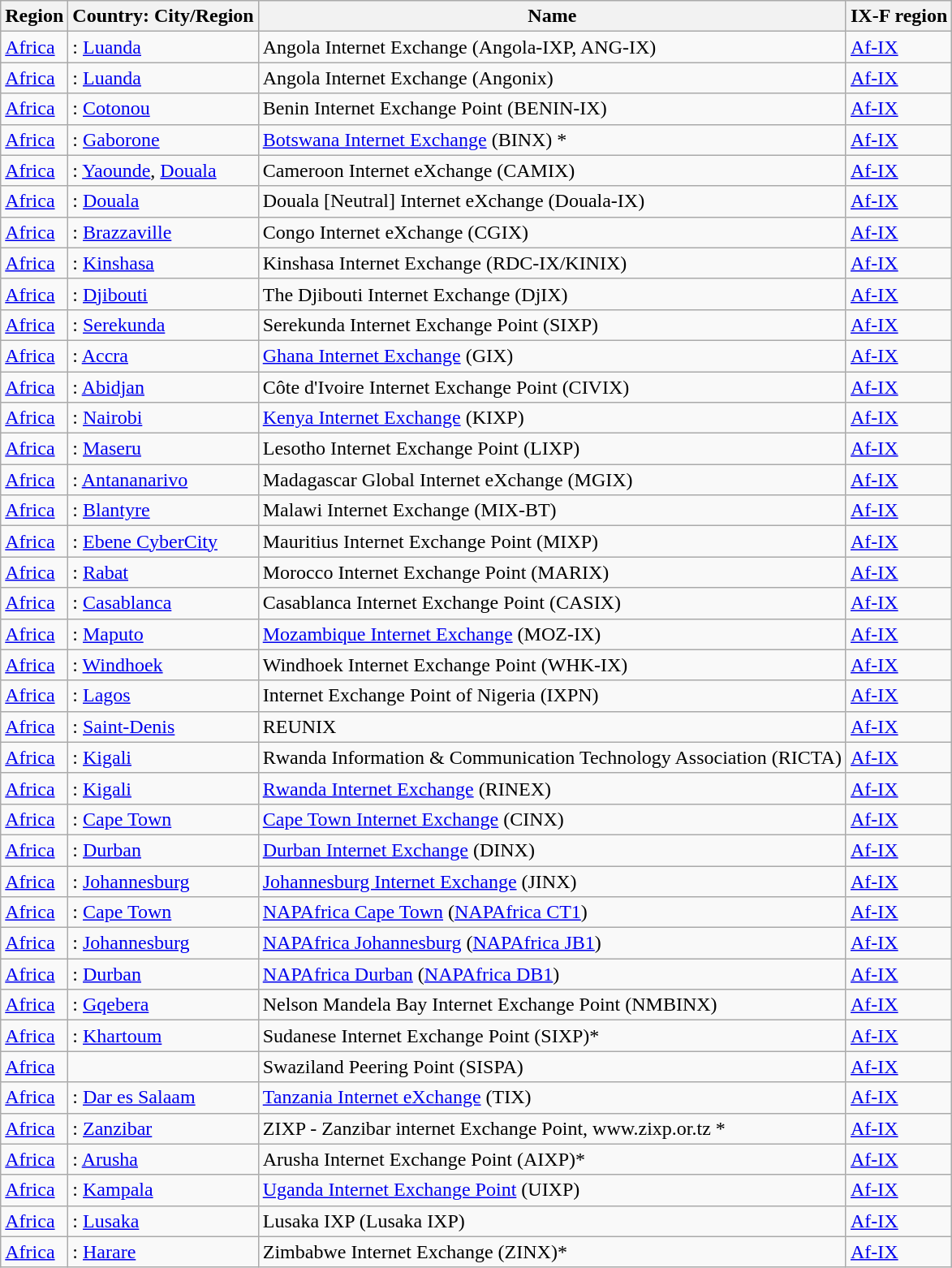<table class="sortable wikitable">
<tr>
<th>Region</th>
<th>Country: City/Region</th>
<th>Name</th>
<th>IX-F region</th>
</tr>
<tr>
<td><a href='#'>Africa</a></td>
<td>: <a href='#'>Luanda</a></td>
<td>Angola Internet Exchange (Angola-IXP, ANG-IX)</td>
<td><a href='#'>Af-IX</a></td>
</tr>
<tr>
<td><a href='#'>Africa</a></td>
<td>: <a href='#'>Luanda</a></td>
<td>Angola Internet Exchange (Angonix)</td>
<td><a href='#'>Af-IX</a></td>
</tr>
<tr>
<td><a href='#'>Africa</a></td>
<td>: <a href='#'>Cotonou</a></td>
<td>Benin Internet Exchange Point (BENIN-IX)</td>
<td><a href='#'>Af-IX</a></td>
</tr>
<tr>
<td><a href='#'>Africa</a></td>
<td>: <a href='#'>Gaborone</a></td>
<td><a href='#'>Botswana Internet Exchange</a> (BINX) *</td>
<td><a href='#'>Af-IX</a></td>
</tr>
<tr>
<td><a href='#'>Africa</a></td>
<td>: <a href='#'>Yaounde</a>, <a href='#'>Douala</a></td>
<td>Cameroon Internet eXchange (CAMIX)</td>
<td><a href='#'>Af-IX</a></td>
</tr>
<tr>
<td><a href='#'>Africa</a></td>
<td>: <a href='#'>Douala</a></td>
<td>Douala [Neutral] Internet eXchange (Douala-IX)</td>
<td><a href='#'>Af-IX</a></td>
</tr>
<tr>
<td><a href='#'>Africa</a></td>
<td>: <a href='#'>Brazzaville</a></td>
<td>Congo Internet eXchange (CGIX)</td>
<td><a href='#'>Af-IX</a></td>
</tr>
<tr>
<td><a href='#'>Africa</a></td>
<td>: <a href='#'>Kinshasa</a></td>
<td>Kinshasa Internet Exchange (RDC-IX/KINIX)</td>
<td><a href='#'>Af-IX</a></td>
</tr>
<tr>
<td><a href='#'>Africa</a></td>
<td>: <a href='#'>Djibouti</a></td>
<td>The Djibouti Internet Exchange (DjIX)</td>
<td><a href='#'>Af-IX</a></td>
</tr>
<tr>
<td><a href='#'>Africa</a></td>
<td>: <a href='#'>Serekunda</a></td>
<td>Serekunda Internet Exchange Point (SIXP)</td>
<td><a href='#'>Af-IX</a></td>
</tr>
<tr>
<td><a href='#'>Africa</a></td>
<td>: <a href='#'>Accra</a></td>
<td><a href='#'>Ghana Internet Exchange</a> (GIX)</td>
<td><a href='#'>Af-IX</a></td>
</tr>
<tr>
<td><a href='#'>Africa</a></td>
<td>: <a href='#'>Abidjan</a></td>
<td>Côte d'Ivoire Internet Exchange Point (CIVIX)</td>
<td><a href='#'>Af-IX</a></td>
</tr>
<tr>
<td><a href='#'>Africa</a></td>
<td>: <a href='#'>Nairobi</a></td>
<td><a href='#'>Kenya Internet Exchange</a> (KIXP)</td>
<td><a href='#'>Af-IX</a></td>
</tr>
<tr>
<td><a href='#'>Africa</a></td>
<td>: <a href='#'>Maseru</a></td>
<td>Lesotho Internet Exchange Point (LIXP)</td>
<td><a href='#'>Af-IX</a></td>
</tr>
<tr>
<td><a href='#'>Africa</a></td>
<td>: <a href='#'>Antananarivo</a></td>
<td>Madagascar Global Internet eXchange (MGIX)</td>
<td><a href='#'>Af-IX</a></td>
</tr>
<tr>
<td><a href='#'>Africa</a></td>
<td>: <a href='#'>Blantyre</a></td>
<td>Malawi Internet Exchange (MIX-BT)</td>
<td><a href='#'>Af-IX</a></td>
</tr>
<tr>
<td><a href='#'>Africa</a></td>
<td>: <a href='#'>Ebene CyberCity</a></td>
<td>Mauritius Internet Exchange Point (MIXP)</td>
<td><a href='#'>Af-IX</a></td>
</tr>
<tr>
<td><a href='#'>Africa</a></td>
<td>: <a href='#'>Rabat</a></td>
<td>Morocco Internet Exchange Point (MARIX)</td>
<td><a href='#'>Af-IX</a></td>
</tr>
<tr>
<td><a href='#'>Africa</a></td>
<td>: <a href='#'>Casablanca</a></td>
<td>Casablanca Internet Exchange Point (CASIX)</td>
<td><a href='#'>Af-IX</a></td>
</tr>
<tr>
<td><a href='#'>Africa</a></td>
<td>: <a href='#'>Maputo</a></td>
<td><a href='#'>Mozambique Internet Exchange</a> (MOZ-IX)</td>
<td><a href='#'>Af-IX</a></td>
</tr>
<tr>
<td><a href='#'>Africa</a></td>
<td>: <a href='#'>Windhoek</a></td>
<td>Windhoek Internet Exchange Point (WHK-IX)</td>
<td><a href='#'>Af-IX</a></td>
</tr>
<tr>
<td><a href='#'>Africa</a></td>
<td>: <a href='#'>Lagos</a></td>
<td>Internet Exchange Point of Nigeria (IXPN)</td>
<td><a href='#'>Af-IX</a></td>
</tr>
<tr>
<td><a href='#'>Africa</a></td>
<td>: <a href='#'>Saint-Denis</a></td>
<td>REUNIX</td>
<td><a href='#'>Af-IX</a></td>
</tr>
<tr>
<td><a href='#'>Africa</a></td>
<td>: <a href='#'>Kigali</a></td>
<td>Rwanda Information & Communication Technology Association (RICTA)</td>
<td><a href='#'>Af-IX</a></td>
</tr>
<tr>
<td><a href='#'>Africa</a></td>
<td>: <a href='#'>Kigali</a></td>
<td><a href='#'>Rwanda Internet Exchange</a> (RINEX)</td>
<td><a href='#'>Af-IX</a></td>
</tr>
<tr>
<td><a href='#'>Africa</a></td>
<td>: <a href='#'>Cape Town</a></td>
<td><a href='#'>Cape Town Internet Exchange</a> (CINX)</td>
<td><a href='#'>Af-IX</a></td>
</tr>
<tr>
<td><a href='#'>Africa</a></td>
<td>: <a href='#'>Durban</a></td>
<td><a href='#'>Durban Internet Exchange</a> (DINX)</td>
<td><a href='#'>Af-IX</a></td>
</tr>
<tr>
<td><a href='#'>Africa</a></td>
<td>: <a href='#'>Johannesburg</a></td>
<td><a href='#'>Johannesburg Internet Exchange</a> (JINX)</td>
<td><a href='#'>Af-IX</a></td>
</tr>
<tr>
<td><a href='#'>Africa</a></td>
<td>: <a href='#'>Cape Town</a></td>
<td><a href='#'>NAPAfrica Cape Town</a> (<a href='#'>NAPAfrica CT1</a>)</td>
<td><a href='#'>Af-IX</a></td>
</tr>
<tr>
<td><a href='#'>Africa</a></td>
<td>: <a href='#'>Johannesburg</a></td>
<td><a href='#'>NAPAfrica Johannesburg</a> (<a href='#'>NAPAfrica JB1</a>)</td>
<td><a href='#'>Af-IX</a></td>
</tr>
<tr>
<td><a href='#'>Africa</a></td>
<td>: <a href='#'>Durban</a></td>
<td><a href='#'>NAPAfrica Durban</a> (<a href='#'>NAPAfrica DB1</a>)</td>
<td><a href='#'>Af-IX</a></td>
</tr>
<tr>
<td><a href='#'>Africa</a></td>
<td>: <a href='#'>Gqebera</a></td>
<td>Nelson Mandela Bay Internet Exchange Point (NMBINX)</td>
<td><a href='#'>Af-IX</a></td>
</tr>
<tr>
<td><a href='#'>Africa</a></td>
<td>: <a href='#'>Khartoum</a></td>
<td>Sudanese Internet Exchange Point (SIXP)*</td>
<td><a href='#'>Af-IX</a></td>
</tr>
<tr>
<td><a href='#'>Africa</a></td>
<td></td>
<td>Swaziland Peering Point (SISPA)</td>
<td><a href='#'>Af-IX</a></td>
</tr>
<tr>
<td><a href='#'>Africa</a></td>
<td>: <a href='#'>Dar es Salaam</a></td>
<td><a href='#'>Tanzania Internet eXchange</a> (TIX)</td>
<td><a href='#'>Af-IX</a></td>
</tr>
<tr>
<td><a href='#'>Africa</a></td>
<td>: <a href='#'>Zanzibar</a></td>
<td>ZIXP - Zanzibar internet Exchange Point, www.zixp.or.tz *</td>
<td><a href='#'>Af-IX</a></td>
</tr>
<tr>
<td><a href='#'>Africa</a></td>
<td>: <a href='#'>Arusha</a></td>
<td>Arusha Internet Exchange Point (AIXP)*</td>
<td><a href='#'>Af-IX</a></td>
</tr>
<tr>
<td><a href='#'>Africa</a></td>
<td>: <a href='#'>Kampala</a></td>
<td><a href='#'>Uganda Internet Exchange Point</a> (UIXP)</td>
<td><a href='#'>Af-IX</a></td>
</tr>
<tr>
<td><a href='#'>Africa</a></td>
<td>: <a href='#'>Lusaka</a></td>
<td>Lusaka IXP (Lusaka IXP)</td>
<td><a href='#'>Af-IX</a></td>
</tr>
<tr>
<td><a href='#'>Africa</a></td>
<td>: <a href='#'>Harare</a></td>
<td>Zimbabwe Internet Exchange (ZINX)*</td>
<td><a href='#'>Af-IX</a></td>
</tr>
</table>
